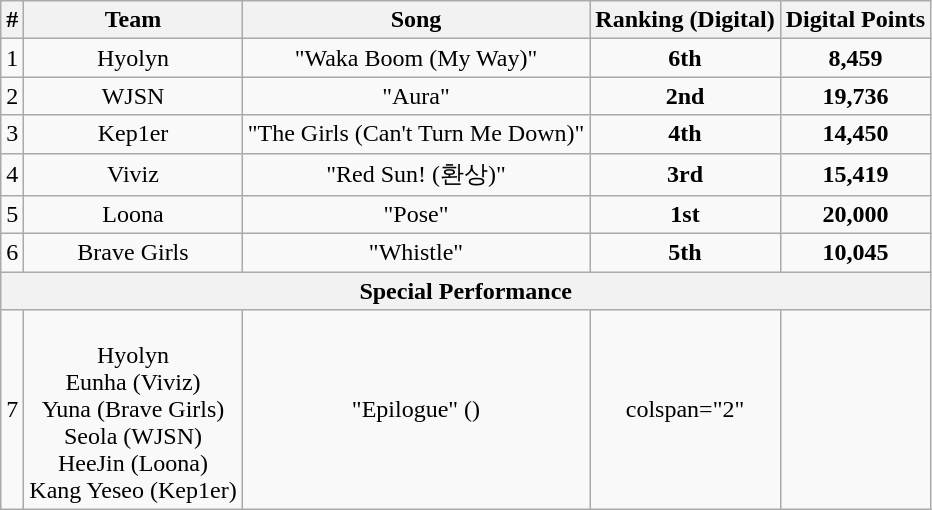<table class="wikitable plainrowheaders sortable" style="text-align:center">
<tr>
<th scope="col">#</th>
<th scope="col">Team</th>
<th scope="col">Song</th>
<th scope="col">Ranking (Digital)</th>
<th scope="col">Digital Points</th>
</tr>
<tr>
<td>1</td>
<td>Hyolyn</td>
<td>"Waka Boom (My Way)"<br></td>
<td><strong>6th</strong></td>
<td><strong>8,459</strong></td>
</tr>
<tr>
<td>2</td>
<td>WJSN</td>
<td>"Aura"</td>
<td><strong>2nd</strong></td>
<td><strong>19,736</strong></td>
</tr>
<tr>
<td>3</td>
<td>Kep1er</td>
<td>"The Girls (Can't Turn Me Down)"</td>
<td><strong>4th</strong></td>
<td><strong>14,450</strong></td>
</tr>
<tr>
<td>4</td>
<td>Viviz</td>
<td>"Red Sun! (환상)"</td>
<td><strong>3rd</strong></td>
<td><strong>15,419</strong></td>
</tr>
<tr>
<td>5</td>
<td>Loona</td>
<td>"Pose"</td>
<td><strong>1st</strong></td>
<td><strong>20,000</strong></td>
</tr>
<tr>
<td>6</td>
<td>Brave Girls</td>
<td>"Whistle"</td>
<td><strong>5th</strong></td>
<td><strong>10,045</strong></td>
</tr>
<tr>
<th colspan="5">Special Performance</th>
</tr>
<tr>
<td>7</td>
<td><br>Hyolyn<br>
Eunha (Viviz)<br>
Yuna (Brave Girls)<br>
Seola (WJSN)<br>
HeeJin (Loona)<br>
Kang Yeseo (Kep1er)</td>
<td>"Epilogue" ()</td>
<td>colspan="2"</td>
</tr>
</table>
